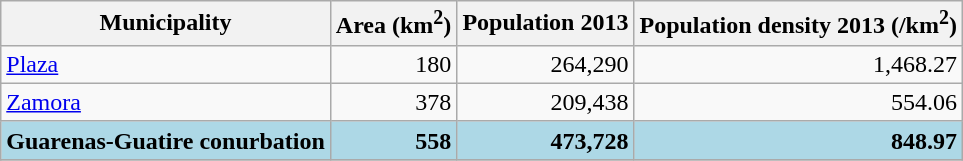<table class="wikitable" style="text-align:right">
<tr>
<th>Municipality</th>
<th>Area (km<sup>2</sup>)</th>
<th>Population 2013 </th>
<th>Population density 2013 (/km<sup>2</sup>)</th>
</tr>
<tr>
<td align=left><a href='#'>Plaza</a></td>
<td>180</td>
<td>264,290</td>
<td>1,468.27</td>
</tr>
<tr>
<td align=left><a href='#'>Zamora</a></td>
<td>378</td>
<td>209,438</td>
<td>554.06</td>
</tr>
<tr>
<td style="background:lightblue; text-align:right;"><strong>Guarenas-Guatire conurbation</strong></td>
<td style="background:lightblue; text-align:right;"><strong>558</strong></td>
<td style="background:lightblue; text-align:right;"><strong>473,728</strong></td>
<td style="background:lightblue; text-align:right;"><strong>848.97</strong></td>
</tr>
<tr>
</tr>
</table>
